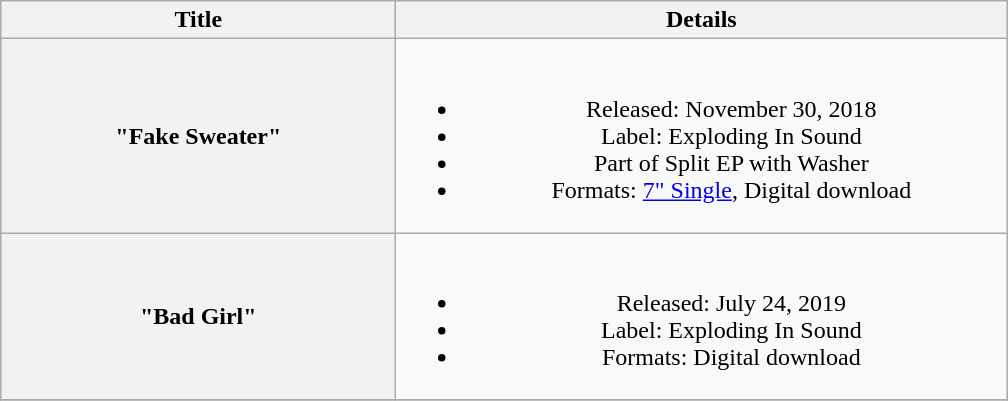<table class="wikitable plainrowheaders" style="text-align:center;">
<tr>
<th scope="col" rowspan="1" style="width:16em;">Title</th>
<th scope="col" rowspan="1" style="width:25em;">Details</th>
</tr>
<tr>
<th scope="row">"Fake Sweater"</th>
<td><br><ul><li>Released: November 30, 2018</li><li>Label: Exploding In Sound</li><li>Part of Split EP with Washer</li><li>Formats: <a href='#'>7" Single</a>, Digital download</li></ul></td>
</tr>
<tr>
<th scope="row">"Bad Girl"</th>
<td><br><ul><li>Released: July 24, 2019</li><li>Label: Exploding In Sound</li><li>Formats: Digital download</li></ul></td>
</tr>
<tr>
</tr>
</table>
